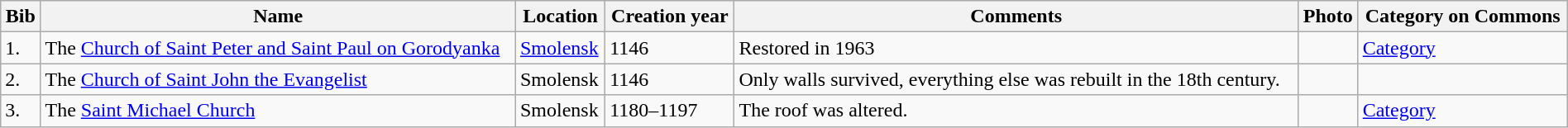<table class="wikitable sortable" width="100%">
<tr>
<th>Bib</th>
<th>Name</th>
<th>Location</th>
<th>Creation year</th>
<th>Comments</th>
<th>Photo</th>
<th>Category on Commons</th>
</tr>
<tr>
<td>1.</td>
<td>The <a href='#'>Church of Saint Peter and Saint Paul on Gorodyanka</a></td>
<td><a href='#'>Smolensk</a></td>
<td>1146</td>
<td>Restored in 1963</td>
<td></td>
<td><a href='#'>Category</a></td>
</tr>
<tr>
<td>2.</td>
<td>The <a href='#'>Church of Saint John the Evangelist</a></td>
<td>Smolensk</td>
<td>1146</td>
<td>Only walls survived, everything else was rebuilt in the 18th century.</td>
<td></td>
<td></td>
</tr>
<tr>
<td>3.</td>
<td>The <a href='#'>Saint Michael Church</a></td>
<td>Smolensk</td>
<td>1180–1197</td>
<td>The roof was altered.</td>
<td></td>
<td><a href='#'>Category</a></td>
</tr>
</table>
